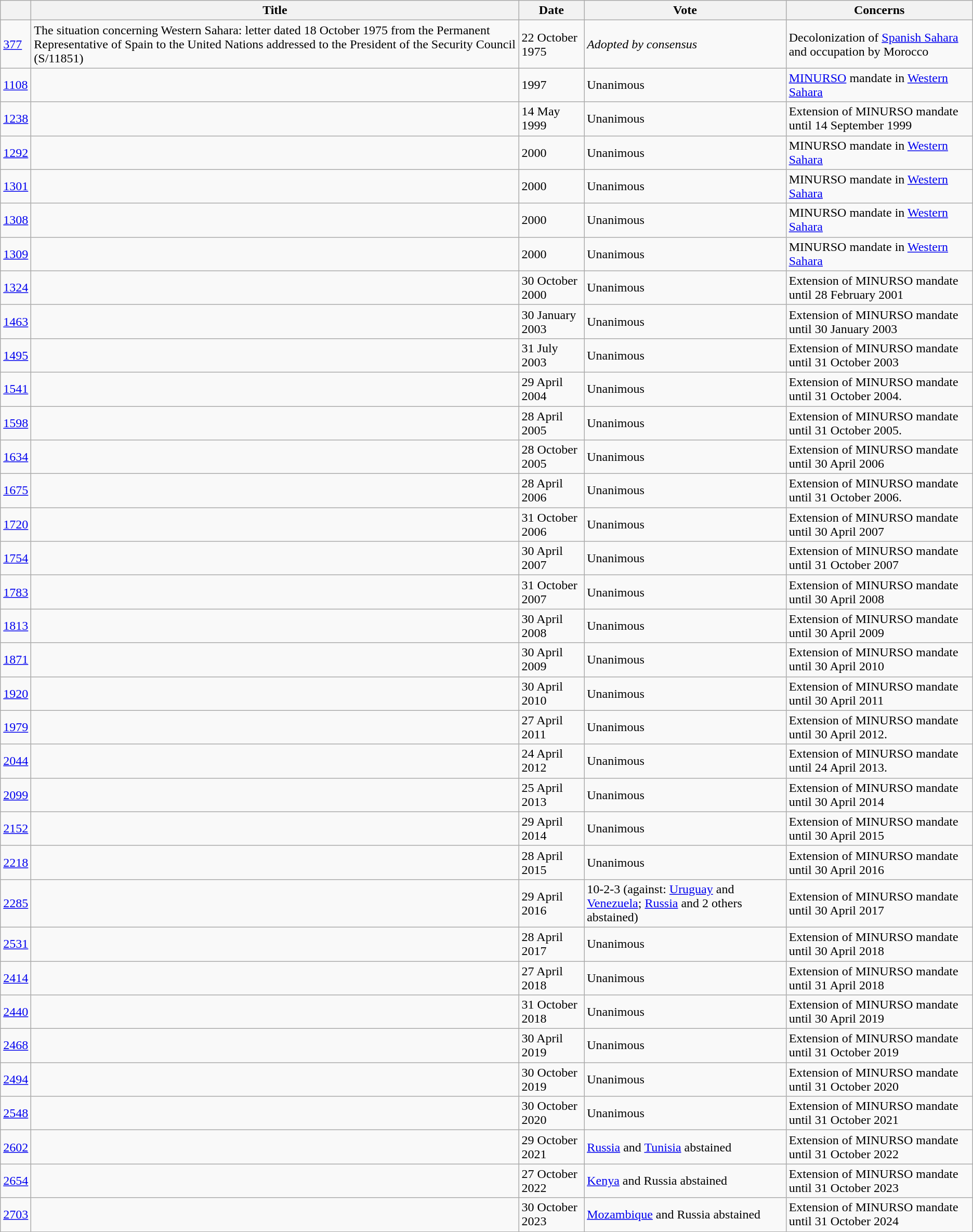<table class="wikitable">
<tr>
<th></th>
<th>Title</th>
<th>Date</th>
<th>Vote</th>
<th>Concerns</th>
</tr>
<tr>
<td><a href='#'>377</a></td>
<td>The situation concerning Western Sahara: letter dated 18 October 1975 from the Permanent Representative of Spain to the United Nations addressed to the President of the Security Council (S/11851)</td>
<td>22 October 1975</td>
<td><em>Adopted by consensus</em></td>
<td>Decolonization of <a href='#'>Spanish Sahara</a> and occupation by Morocco</td>
</tr>
<tr>
<td><a href='#'>1108</a></td>
<td></td>
<td>1997</td>
<td>Unanimous</td>
<td><a href='#'>MINURSO</a> mandate in <a href='#'>Western Sahara</a></td>
</tr>
<tr>
<td><a href='#'>1238</a></td>
<td></td>
<td>14 May 1999</td>
<td>Unanimous</td>
<td>Extension of MINURSO mandate until 14 September 1999</td>
</tr>
<tr>
<td><a href='#'>1292</a></td>
<td></td>
<td>2000</td>
<td>Unanimous</td>
<td>MINURSO mandate in <a href='#'>Western Sahara</a></td>
</tr>
<tr>
<td><a href='#'>1301</a></td>
<td></td>
<td>2000</td>
<td>Unanimous</td>
<td>MINURSO mandate in <a href='#'>Western Sahara</a></td>
</tr>
<tr>
<td><a href='#'>1308</a></td>
<td></td>
<td>2000</td>
<td>Unanimous</td>
<td>MINURSO mandate in <a href='#'>Western Sahara</a></td>
</tr>
<tr>
<td><a href='#'>1309</a></td>
<td></td>
<td>2000</td>
<td>Unanimous</td>
<td>MINURSO mandate in <a href='#'>Western Sahara</a></td>
</tr>
<tr>
<td><a href='#'>1324</a></td>
<td></td>
<td>30 October 2000</td>
<td>Unanimous</td>
<td>Extension of MINURSO mandate until 28 February 2001</td>
</tr>
<tr>
<td><a href='#'>1463</a></td>
<td></td>
<td>30 January 2003</td>
<td>Unanimous</td>
<td>Extension of MINURSO mandate until 30 January 2003</td>
</tr>
<tr>
<td><a href='#'>1495</a></td>
<td></td>
<td>31 July 2003</td>
<td>Unanimous</td>
<td>Extension of MINURSO mandate until 31 October 2003</td>
</tr>
<tr>
<td><a href='#'>1541</a></td>
<td></td>
<td>29 April 2004</td>
<td>Unanimous</td>
<td>Extension of MINURSO mandate until 31 October 2004.</td>
</tr>
<tr>
<td><a href='#'>1598</a></td>
<td></td>
<td>28 April 2005</td>
<td>Unanimous</td>
<td>Extension of MINURSO mandate until 31 October 2005.</td>
</tr>
<tr>
<td><a href='#'>1634</a></td>
<td></td>
<td>28 October 2005</td>
<td>Unanimous</td>
<td>Extension of MINURSO mandate until 30 April 2006</td>
</tr>
<tr>
<td><a href='#'>1675</a></td>
<td></td>
<td>28 April 2006</td>
<td>Unanimous</td>
<td>Extension of MINURSO mandate until 31 October 2006.</td>
</tr>
<tr>
<td><a href='#'>1720</a></td>
<td></td>
<td>31 October 2006</td>
<td>Unanimous</td>
<td>Extension of MINURSO mandate until 30 April 2007</td>
</tr>
<tr>
<td><a href='#'>1754</a></td>
<td></td>
<td>30 April 2007</td>
<td>Unanimous</td>
<td>Extension of MINURSO mandate until 31 October 2007</td>
</tr>
<tr>
<td><a href='#'>1783</a></td>
<td></td>
<td>31 October 2007</td>
<td>Unanimous</td>
<td>Extension of MINURSO mandate until 30 April 2008</td>
</tr>
<tr>
<td><a href='#'>1813</a></td>
<td></td>
<td>30 April 2008</td>
<td>Unanimous</td>
<td>Extension of MINURSO mandate until 30 April 2009</td>
</tr>
<tr>
<td><a href='#'>1871</a></td>
<td></td>
<td>30 April 2009</td>
<td>Unanimous</td>
<td>Extension of MINURSO mandate until 30 April 2010</td>
</tr>
<tr>
<td><a href='#'>1920</a></td>
<td></td>
<td>30 April 2010</td>
<td>Unanimous</td>
<td>Extension of MINURSO mandate until 30 April 2011</td>
</tr>
<tr>
<td><a href='#'>1979</a></td>
<td></td>
<td>27 April 2011</td>
<td>Unanimous</td>
<td>Extension of MINURSO mandate until 30 April 2012.</td>
</tr>
<tr>
<td><a href='#'>2044</a></td>
<td></td>
<td>24 April 2012</td>
<td>Unanimous</td>
<td>Extension of MINURSO mandate until 24 April 2013.</td>
</tr>
<tr>
<td><a href='#'>2099</a></td>
<td></td>
<td>25 April 2013</td>
<td>Unanimous</td>
<td>Extension of MINURSO mandate until 30 April 2014</td>
</tr>
<tr>
<td><a href='#'>2152</a></td>
<td></td>
<td>29 April 2014</td>
<td>Unanimous</td>
<td>Extension of MINURSO mandate until 30 April 2015</td>
</tr>
<tr>
<td><a href='#'>2218</a></td>
<td></td>
<td>28 April 2015</td>
<td>Unanimous</td>
<td>Extension of MINURSO mandate until 30 April 2016</td>
</tr>
<tr>
<td><a href='#'>2285</a></td>
<td></td>
<td>29 April 2016</td>
<td>10-2-3 (against: <a href='#'>Uruguay</a> and <a href='#'>Venezuela</a>; <a href='#'>Russia</a> and 2 others abstained)</td>
<td>Extension of MINURSO mandate until 30 April 2017</td>
</tr>
<tr>
<td><a href='#'>2531</a></td>
<td></td>
<td>28 April 2017</td>
<td>Unanimous</td>
<td>Extension of MINURSO mandate until 30 April 2018</td>
</tr>
<tr>
<td><a href='#'>2414</a></td>
<td></td>
<td>27 April 2018</td>
<td>Unanimous</td>
<td>Extension of MINURSO mandate until 31 April 2018</td>
</tr>
<tr>
<td><a href='#'>2440</a></td>
<td></td>
<td>31 October 2018</td>
<td>Unanimous</td>
<td>Extension of MINURSO mandate until 30 April 2019</td>
</tr>
<tr>
<td><a href='#'>2468</a></td>
<td></td>
<td>30 April 2019</td>
<td>Unanimous</td>
<td>Extension of MINURSO mandate until 31 October 2019</td>
</tr>
<tr>
<td><a href='#'>2494</a></td>
<td></td>
<td>30 October 2019</td>
<td>Unanimous</td>
<td>Extension of MINURSO mandate until 31 October 2020</td>
</tr>
<tr>
<td><a href='#'>2548</a></td>
<td></td>
<td>30 October 2020</td>
<td>Unanimous</td>
<td>Extension of MINURSO mandate until 31 October 2021</td>
</tr>
<tr>
<td><a href='#'>2602</a></td>
<td></td>
<td>29 October 2021</td>
<td><a href='#'>Russia</a> and <a href='#'>Tunisia</a> abstained</td>
<td>Extension of MINURSO mandate until 31 October 2022</td>
</tr>
<tr>
<td><a href='#'>2654</a></td>
<td></td>
<td>27 October 2022</td>
<td><a href='#'>Kenya</a> and Russia abstained</td>
<td>Extension of MINURSO mandate until 31 October 2023</td>
</tr>
<tr>
<td><a href='#'>2703</a></td>
<td></td>
<td>30 October 2023</td>
<td><a href='#'>Mozambique</a> and Russia abstained</td>
<td>Extension of MINURSO mandate until 31 October 2024</td>
</tr>
</table>
